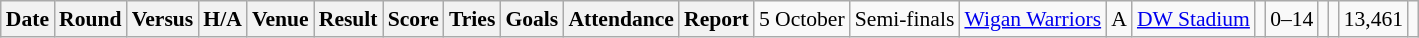<table class="wikitable defaultleft col2center col4center col7center col10right" style="font-size:90%;">
<tr>
<th>Date</th>
<th>Round</th>
<th>Versus</th>
<th>H/A</th>
<th>Venue</th>
<th>Result</th>
<th>Score</th>
<th>Tries</th>
<th>Goals</th>
<th>Attendance</th>
<th>Report</th>
<td>5 October</td>
<td>Semi-finals</td>
<td> <a href='#'>Wigan Warriors</a></td>
<td>A</td>
<td><a href='#'>DW Stadium</a></td>
<td></td>
<td>0–14</td>
<td></td>
<td></td>
<td>13,461</td>
<td></td>
</tr>
</table>
